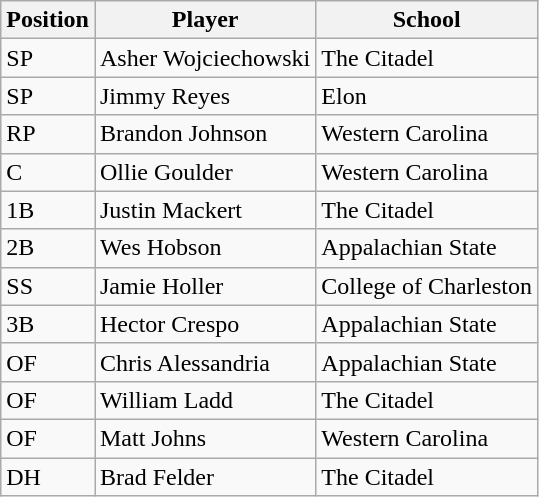<table class="wikitable">
<tr>
<th>Position</th>
<th>Player</th>
<th>School</th>
</tr>
<tr>
<td>SP</td>
<td>Asher Wojciechowski</td>
<td>The Citadel</td>
</tr>
<tr>
<td>SP</td>
<td>Jimmy Reyes</td>
<td>Elon</td>
</tr>
<tr>
<td>RP</td>
<td>Brandon Johnson</td>
<td>Western Carolina</td>
</tr>
<tr>
<td>C</td>
<td>Ollie Goulder</td>
<td>Western Carolina</td>
</tr>
<tr>
<td>1B</td>
<td>Justin Mackert</td>
<td>The Citadel</td>
</tr>
<tr>
<td>2B</td>
<td>Wes Hobson</td>
<td>Appalachian State</td>
</tr>
<tr>
<td>SS</td>
<td>Jamie Holler</td>
<td>College of Charleston</td>
</tr>
<tr>
<td>3B</td>
<td>Hector Crespo</td>
<td>Appalachian State</td>
</tr>
<tr>
<td>OF</td>
<td>Chris Alessandria</td>
<td>Appalachian State</td>
</tr>
<tr>
<td>OF</td>
<td>William Ladd</td>
<td>The Citadel</td>
</tr>
<tr>
<td>OF</td>
<td>Matt Johns</td>
<td>Western Carolina</td>
</tr>
<tr>
<td>DH</td>
<td>Brad Felder</td>
<td>The Citadel</td>
</tr>
</table>
